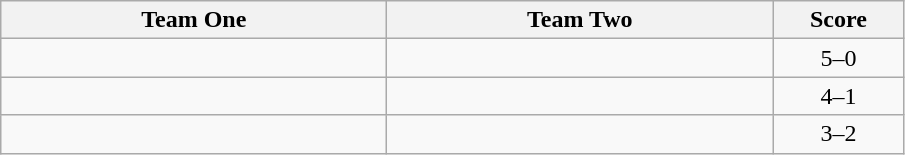<table class="wikitable" style="text-align: center">
<tr>
<th width=250>Team One</th>
<th width=250>Team Two</th>
<th width=80>Score</th>
</tr>
<tr>
<td></td>
<td></td>
<td>5–0</td>
</tr>
<tr>
<td></td>
<td></td>
<td>4–1</td>
</tr>
<tr>
<td></td>
<td></td>
<td>3–2</td>
</tr>
</table>
